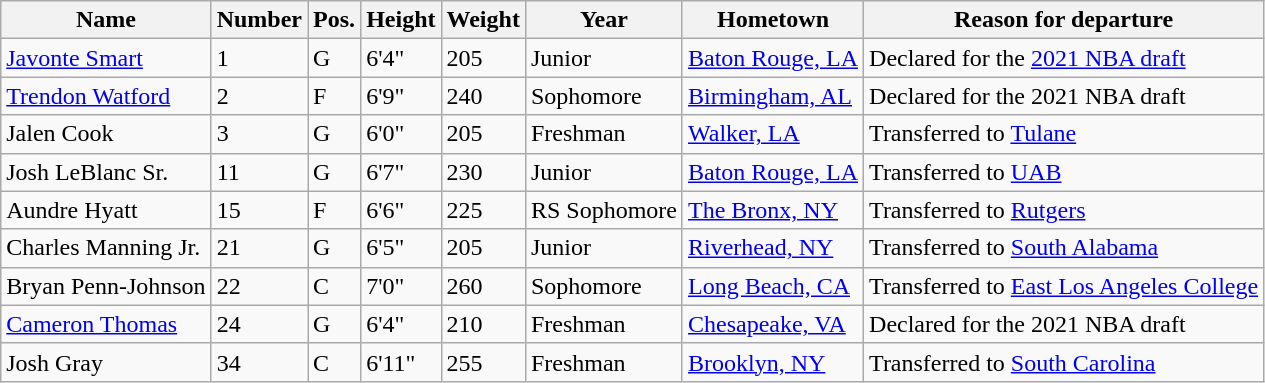<table class="wikitable sortable" border="1">
<tr>
<th>Name</th>
<th>Number</th>
<th>Pos.</th>
<th>Height</th>
<th>Weight</th>
<th>Year</th>
<th>Hometown</th>
<th class="unsortable">Reason for departure</th>
</tr>
<tr>
<td><a href='#'>Javonte Smart</a></td>
<td>1</td>
<td>G</td>
<td>6'4"</td>
<td>205</td>
<td>Junior</td>
<td><a href='#'>Baton Rouge, LA</a></td>
<td>Declared for the <a href='#'>2021 NBA draft</a></td>
</tr>
<tr>
<td><a href='#'>Trendon Watford</a></td>
<td>2</td>
<td>F</td>
<td>6'9"</td>
<td>240</td>
<td>Sophomore</td>
<td><a href='#'>Birmingham, AL</a></td>
<td>Declared for the 2021 NBA draft</td>
</tr>
<tr>
<td>Jalen Cook</td>
<td>3</td>
<td>G</td>
<td>6'0"</td>
<td>205</td>
<td>Freshman</td>
<td><a href='#'>Walker, LA</a></td>
<td>Transferred to <a href='#'>Tulane</a></td>
</tr>
<tr>
<td>Josh LeBlanc Sr.</td>
<td>11</td>
<td>G</td>
<td>6'7"</td>
<td>230</td>
<td>Junior</td>
<td><a href='#'>Baton Rouge, LA</a></td>
<td>Transferred to <a href='#'>UAB</a></td>
</tr>
<tr>
<td>Aundre Hyatt</td>
<td>15</td>
<td>F</td>
<td>6'6"</td>
<td>225</td>
<td>RS Sophomore</td>
<td><a href='#'>The Bronx, NY</a></td>
<td>Transferred to <a href='#'>Rutgers</a></td>
</tr>
<tr>
<td>Charles Manning Jr.</td>
<td>21</td>
<td>G</td>
<td>6'5"</td>
<td>205</td>
<td>Junior</td>
<td><a href='#'>Riverhead, NY</a></td>
<td>Transferred to <a href='#'>South Alabama</a></td>
</tr>
<tr>
<td>Bryan Penn-Johnson</td>
<td>22</td>
<td>C</td>
<td>7'0"</td>
<td>260</td>
<td>Sophomore</td>
<td><a href='#'>Long Beach, CA</a></td>
<td>Transferred to <a href='#'>East Los Angeles College</a></td>
</tr>
<tr>
<td><a href='#'>Cameron Thomas</a></td>
<td>24</td>
<td>G</td>
<td>6'4"</td>
<td>210</td>
<td>Freshman</td>
<td><a href='#'>Chesapeake, VA</a></td>
<td>Declared for the 2021 NBA draft</td>
</tr>
<tr>
<td>Josh Gray</td>
<td>34</td>
<td>C</td>
<td>6'11"</td>
<td>255</td>
<td>Freshman</td>
<td><a href='#'>Brooklyn, NY</a></td>
<td>Transferred to <a href='#'>South Carolina</a></td>
</tr>
</table>
